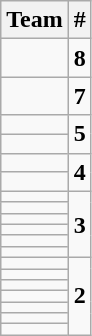<table class="wikitable sortable" style="text-align:center">
<tr>
<th>Team</th>
<th>#</th>
</tr>
<tr>
<td style=><strong></strong></td>
<td><strong>8</strong></td>
</tr>
<tr>
<td style=><strong><a href='#'></a></strong></td>
<td><strong>7</strong></td>
</tr>
<tr>
<td style=><strong><a href='#'></a></strong></td>
<td rowspan=2><strong>5</strong></td>
</tr>
<tr>
<td style=><strong><a href='#'></a></strong></td>
</tr>
<tr>
<td style=><strong></strong></td>
<td rowspan=2><strong>4</strong></td>
</tr>
<tr>
<td style=><strong><a href='#'></a></strong></td>
</tr>
<tr>
<td style=><strong><a href='#'></a></strong></td>
<td rowspan=6><strong>3</strong></td>
</tr>
<tr>
<td style=><strong><a href='#'></a></strong></td>
</tr>
<tr>
<td style=><strong></strong></td>
</tr>
<tr>
<td style=><strong></strong></td>
</tr>
<tr>
<td style=><strong><a href='#'></a></strong></td>
</tr>
<tr>
<td style=><strong></strong></td>
</tr>
<tr>
<td style=><strong></strong></td>
<td rowspan=7><strong>2</strong></td>
</tr>
<tr>
<td style=><strong><a href='#'></a></strong></td>
</tr>
<tr>
<td style=><strong><a href='#'></a></strong></td>
</tr>
<tr>
<td style=><strong></strong></td>
</tr>
<tr>
<td style=><strong></strong></td>
</tr>
<tr>
<td style=><strong></strong></td>
</tr>
<tr>
<td style=><strong><a href='#'></a></strong></td>
</tr>
</table>
